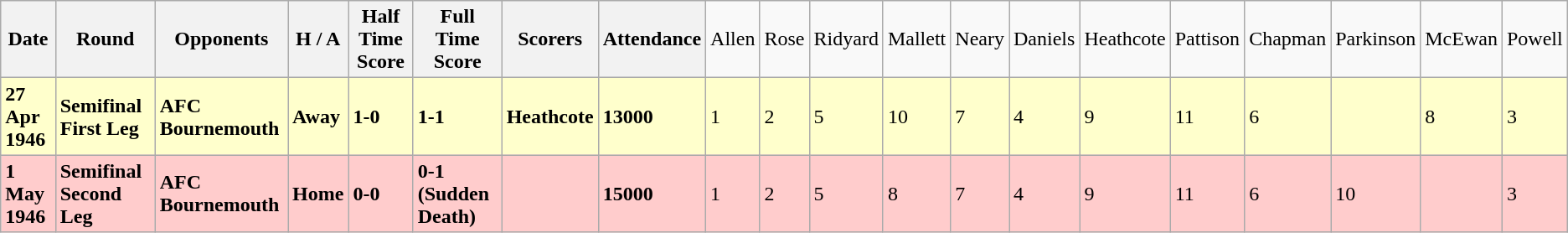<table class="wikitable">
<tr>
<th>Date</th>
<th>Round</th>
<th>Opponents</th>
<th>H / A</th>
<th>Half Time Score</th>
<th>Full Time Score</th>
<th>Scorers</th>
<th>Attendance</th>
<td>Allen</td>
<td>Rose</td>
<td>Ridyard</td>
<td>Mallett</td>
<td>Neary</td>
<td>Daniels</td>
<td>Heathcote</td>
<td>Pattison</td>
<td>Chapman</td>
<td>Parkinson</td>
<td>McEwan</td>
<td>Powell</td>
</tr>
<tr bgcolor="#FFFFCC">
<td><strong>27 Apr 1946</strong></td>
<td><strong>Semifinal First Leg</strong></td>
<td><strong>AFC Bournemouth</strong></td>
<td><strong>Away</strong></td>
<td><strong>1-0</strong></td>
<td><strong>1-1</strong></td>
<td><strong>Heathcote</strong></td>
<td><strong>13000</strong></td>
<td>1</td>
<td>2</td>
<td>5</td>
<td>10</td>
<td>7</td>
<td>4</td>
<td>9</td>
<td>11</td>
<td>6</td>
<td></td>
<td>8</td>
<td>3</td>
</tr>
<tr bgcolor="#FFCCCC">
<td><strong>1 May 1946</strong></td>
<td><strong>Semifinal Second Leg</strong></td>
<td><strong>AFC Bournemouth</strong></td>
<td><strong>Home</strong></td>
<td><strong>0-0</strong></td>
<td><strong>0-1 (Sudden Death)</strong></td>
<td></td>
<td><strong>15000</strong></td>
<td>1</td>
<td>2</td>
<td>5</td>
<td>8</td>
<td>7</td>
<td>4</td>
<td>9</td>
<td>11</td>
<td>6</td>
<td>10</td>
<td></td>
<td>3</td>
</tr>
</table>
